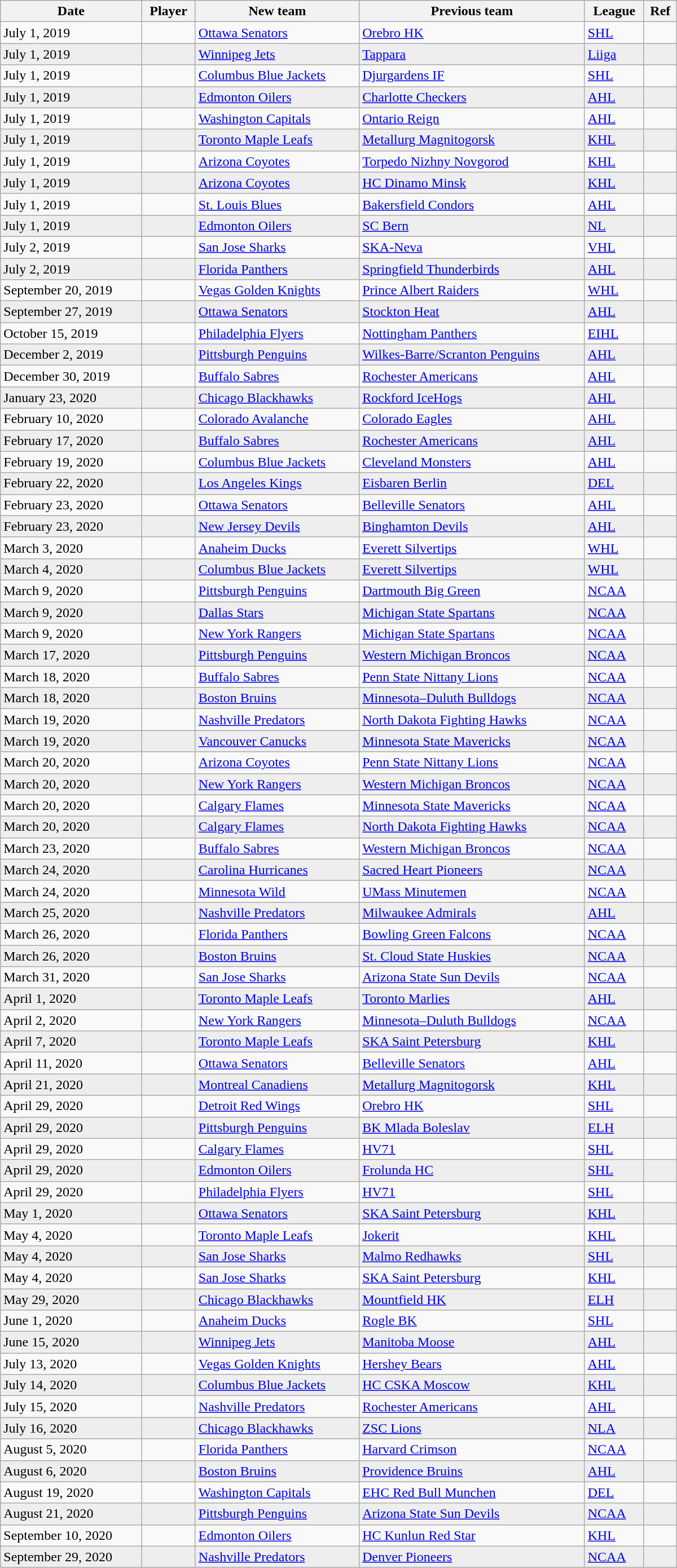<table class="wikitable sortable" style="border:1px solid #999999; width:800px;">
<tr>
<th>Date</th>
<th>Player</th>
<th>New team</th>
<th>Previous team</th>
<th>League</th>
<th>Ref</th>
</tr>
<tr>
<td>July 1, 2019</td>
<td></td>
<td><a href='#'>Ottawa Senators</a></td>
<td><a href='#'>Orebro HK</a></td>
<td><a href='#'>SHL</a></td>
<td></td>
</tr>
<tr bgcolor="eeeeee">
<td>July 1, 2019</td>
<td></td>
<td><a href='#'>Winnipeg Jets</a></td>
<td><a href='#'>Tappara</a></td>
<td><a href='#'>Liiga</a></td>
<td></td>
</tr>
<tr>
<td>July 1, 2019</td>
<td></td>
<td><a href='#'>Columbus Blue Jackets</a></td>
<td><a href='#'>Djurgardens IF</a></td>
<td><a href='#'>SHL</a></td>
<td></td>
</tr>
<tr bgcolor="eeeeee">
<td>July 1, 2019</td>
<td></td>
<td><a href='#'>Edmonton Oilers</a></td>
<td><a href='#'>Charlotte Checkers</a></td>
<td><a href='#'>AHL</a></td>
<td></td>
</tr>
<tr>
<td>July 1, 2019</td>
<td></td>
<td><a href='#'>Washington Capitals</a></td>
<td><a href='#'>Ontario Reign</a></td>
<td><a href='#'>AHL</a></td>
<td></td>
</tr>
<tr bgcolor="eeeeee">
<td>July 1, 2019</td>
<td></td>
<td><a href='#'>Toronto Maple Leafs</a></td>
<td><a href='#'>Metallurg Magnitogorsk</a></td>
<td><a href='#'>KHL</a></td>
<td></td>
</tr>
<tr>
<td>July 1, 2019</td>
<td></td>
<td><a href='#'>Arizona Coyotes</a></td>
<td><a href='#'>Torpedo Nizhny Novgorod</a></td>
<td><a href='#'>KHL</a></td>
<td></td>
</tr>
<tr bgcolor="eeeeee">
<td>July 1, 2019</td>
<td></td>
<td><a href='#'>Arizona Coyotes</a></td>
<td><a href='#'>HC Dinamo Minsk</a></td>
<td><a href='#'>KHL</a></td>
<td></td>
</tr>
<tr>
<td>July 1, 2019</td>
<td></td>
<td><a href='#'>St. Louis Blues</a></td>
<td><a href='#'>Bakersfield Condors</a></td>
<td><a href='#'>AHL</a></td>
<td></td>
</tr>
<tr bgcolor="eeeeee">
<td>July 1, 2019</td>
<td></td>
<td><a href='#'>Edmonton Oilers</a></td>
<td><a href='#'>SC Bern</a></td>
<td><a href='#'>NL</a></td>
<td></td>
</tr>
<tr>
<td>July 2, 2019</td>
<td></td>
<td><a href='#'>San Jose Sharks</a></td>
<td><a href='#'>SKA-Neva</a></td>
<td><a href='#'>VHL</a></td>
<td></td>
</tr>
<tr bgcolor="eeeeee">
<td>July 2, 2019</td>
<td></td>
<td><a href='#'>Florida Panthers</a></td>
<td><a href='#'>Springfield Thunderbirds</a></td>
<td><a href='#'>AHL</a></td>
<td></td>
</tr>
<tr>
<td>September 20, 2019</td>
<td></td>
<td><a href='#'>Vegas Golden Knights</a></td>
<td><a href='#'>Prince Albert Raiders</a></td>
<td><a href='#'>WHL</a></td>
<td></td>
</tr>
<tr bgcolor="eeeeee">
<td>September 27, 2019</td>
<td></td>
<td><a href='#'>Ottawa Senators</a></td>
<td><a href='#'>Stockton Heat</a></td>
<td><a href='#'>AHL</a></td>
<td></td>
</tr>
<tr>
<td>October 15, 2019</td>
<td></td>
<td><a href='#'>Philadelphia Flyers</a></td>
<td><a href='#'>Nottingham Panthers</a></td>
<td><a href='#'>EIHL</a></td>
<td></td>
</tr>
<tr bgcolor="eeeeee">
<td>December 2, 2019</td>
<td></td>
<td><a href='#'>Pittsburgh Penguins</a></td>
<td><a href='#'>Wilkes-Barre/Scranton Penguins</a></td>
<td><a href='#'>AHL</a></td>
<td></td>
</tr>
<tr>
<td>December 30, 2019</td>
<td></td>
<td><a href='#'>Buffalo Sabres</a></td>
<td><a href='#'>Rochester Americans</a></td>
<td><a href='#'>AHL</a></td>
<td></td>
</tr>
<tr bgcolor="eeeeee">
<td>January 23, 2020</td>
<td></td>
<td><a href='#'>Chicago Blackhawks</a></td>
<td><a href='#'>Rockford IceHogs</a></td>
<td><a href='#'>AHL</a></td>
<td></td>
</tr>
<tr>
<td>February 10, 2020</td>
<td></td>
<td><a href='#'>Colorado Avalanche</a></td>
<td><a href='#'>Colorado Eagles</a></td>
<td><a href='#'>AHL</a></td>
<td></td>
</tr>
<tr bgcolor="eeeeee">
<td>February 17, 2020</td>
<td></td>
<td><a href='#'>Buffalo Sabres</a></td>
<td><a href='#'>Rochester Americans</a></td>
<td><a href='#'>AHL</a></td>
<td></td>
</tr>
<tr>
<td>February 19, 2020</td>
<td></td>
<td><a href='#'>Columbus Blue Jackets</a></td>
<td><a href='#'>Cleveland Monsters</a></td>
<td><a href='#'>AHL</a></td>
<td></td>
</tr>
<tr bgcolor="eeeeee">
<td>February 22, 2020</td>
<td></td>
<td><a href='#'>Los Angeles Kings</a></td>
<td><a href='#'>Eisbaren Berlin</a></td>
<td><a href='#'>DEL</a></td>
<td></td>
</tr>
<tr>
<td>February 23, 2020</td>
<td></td>
<td><a href='#'>Ottawa Senators</a></td>
<td><a href='#'>Belleville Senators</a></td>
<td><a href='#'>AHL</a></td>
<td></td>
</tr>
<tr bgcolor="eeeeee">
<td>February 23, 2020</td>
<td></td>
<td><a href='#'>New Jersey Devils</a></td>
<td><a href='#'>Binghamton Devils</a></td>
<td><a href='#'>AHL</a></td>
<td></td>
</tr>
<tr>
<td>March 3, 2020</td>
<td></td>
<td><a href='#'>Anaheim Ducks</a></td>
<td><a href='#'>Everett Silvertips</a></td>
<td><a href='#'>WHL</a></td>
<td></td>
</tr>
<tr bgcolor="eeeeee">
<td>March 4, 2020</td>
<td></td>
<td><a href='#'>Columbus Blue Jackets</a></td>
<td><a href='#'>Everett Silvertips</a></td>
<td><a href='#'>WHL</a></td>
<td></td>
</tr>
<tr>
<td>March 9, 2020</td>
<td></td>
<td><a href='#'>Pittsburgh Penguins</a></td>
<td><a href='#'>Dartmouth Big Green</a></td>
<td><a href='#'>NCAA</a></td>
<td></td>
</tr>
<tr bgcolor="eeeeee">
<td>March 9, 2020</td>
<td></td>
<td><a href='#'>Dallas Stars</a></td>
<td><a href='#'>Michigan State Spartans</a></td>
<td><a href='#'>NCAA</a></td>
<td></td>
</tr>
<tr>
<td>March 9, 2020</td>
<td></td>
<td><a href='#'>New York Rangers</a></td>
<td><a href='#'>Michigan State Spartans</a></td>
<td><a href='#'>NCAA</a></td>
<td></td>
</tr>
<tr bgcolor="eeeeee">
<td>March 17, 2020</td>
<td></td>
<td><a href='#'>Pittsburgh Penguins</a></td>
<td><a href='#'>Western Michigan Broncos</a></td>
<td><a href='#'>NCAA</a></td>
<td></td>
</tr>
<tr>
<td>March 18, 2020</td>
<td></td>
<td><a href='#'>Buffalo Sabres</a></td>
<td><a href='#'>Penn State Nittany Lions</a></td>
<td><a href='#'>NCAA</a></td>
<td></td>
</tr>
<tr bgcolor="eeeeee">
<td>March 18, 2020</td>
<td></td>
<td><a href='#'>Boston Bruins</a></td>
<td><a href='#'>Minnesota–Duluth Bulldogs</a></td>
<td><a href='#'>NCAA</a></td>
<td></td>
</tr>
<tr>
<td>March 19, 2020</td>
<td></td>
<td><a href='#'>Nashville Predators</a></td>
<td><a href='#'>North Dakota Fighting Hawks</a></td>
<td><a href='#'>NCAA</a></td>
<td></td>
</tr>
<tr bgcolor="eeeeee">
<td>March 19, 2020</td>
<td></td>
<td><a href='#'>Vancouver Canucks</a></td>
<td><a href='#'>Minnesota State Mavericks</a></td>
<td><a href='#'>NCAA</a></td>
<td></td>
</tr>
<tr>
<td>March 20, 2020</td>
<td></td>
<td><a href='#'>Arizona Coyotes</a></td>
<td><a href='#'>Penn State Nittany Lions</a></td>
<td><a href='#'>NCAA</a></td>
<td></td>
</tr>
<tr bgcolor="eeeeee">
<td>March 20, 2020</td>
<td></td>
<td><a href='#'>New York Rangers</a></td>
<td><a href='#'>Western Michigan Broncos</a></td>
<td><a href='#'>NCAA</a></td>
<td></td>
</tr>
<tr>
<td>March 20, 2020</td>
<td></td>
<td><a href='#'>Calgary Flames</a></td>
<td><a href='#'>Minnesota State Mavericks</a></td>
<td><a href='#'>NCAA</a></td>
<td></td>
</tr>
<tr bgcolor="eeeeee">
<td>March 20, 2020</td>
<td></td>
<td><a href='#'>Calgary Flames</a></td>
<td><a href='#'>North Dakota Fighting Hawks</a></td>
<td><a href='#'>NCAA</a></td>
<td></td>
</tr>
<tr>
<td>March 23, 2020</td>
<td></td>
<td><a href='#'>Buffalo Sabres</a></td>
<td><a href='#'>Western Michigan Broncos</a></td>
<td><a href='#'>NCAA</a></td>
<td></td>
</tr>
<tr bgcolor="eeeeee">
<td>March 24, 2020</td>
<td></td>
<td><a href='#'>Carolina Hurricanes</a></td>
<td><a href='#'>Sacred Heart Pioneers</a></td>
<td><a href='#'>NCAA</a></td>
<td></td>
</tr>
<tr>
<td>March 24, 2020</td>
<td></td>
<td><a href='#'>Minnesota Wild</a></td>
<td><a href='#'>UMass Minutemen</a></td>
<td><a href='#'>NCAA</a></td>
<td></td>
</tr>
<tr bgcolor="eeeeee">
<td>March 25, 2020</td>
<td></td>
<td><a href='#'>Nashville Predators</a></td>
<td><a href='#'>Milwaukee Admirals</a></td>
<td><a href='#'>AHL</a></td>
<td></td>
</tr>
<tr>
<td>March 26, 2020</td>
<td></td>
<td><a href='#'>Florida Panthers</a></td>
<td><a href='#'>Bowling Green Falcons</a></td>
<td><a href='#'>NCAA</a></td>
<td></td>
</tr>
<tr bgcolor="eeeeee">
<td>March 26, 2020</td>
<td></td>
<td><a href='#'>Boston Bruins</a></td>
<td><a href='#'>St. Cloud State Huskies</a></td>
<td><a href='#'>NCAA</a></td>
<td></td>
</tr>
<tr>
<td>March 31, 2020</td>
<td></td>
<td><a href='#'>San Jose Sharks</a></td>
<td><a href='#'>Arizona State Sun Devils</a></td>
<td><a href='#'>NCAA</a></td>
<td></td>
</tr>
<tr bgcolor="eeeeee">
<td>April 1, 2020</td>
<td></td>
<td><a href='#'>Toronto Maple Leafs</a></td>
<td><a href='#'>Toronto Marlies</a></td>
<td><a href='#'>AHL</a></td>
<td></td>
</tr>
<tr>
<td>April 2, 2020</td>
<td></td>
<td><a href='#'>New York Rangers</a></td>
<td><a href='#'>Minnesota–Duluth Bulldogs</a></td>
<td><a href='#'>NCAA</a></td>
<td></td>
</tr>
<tr bgcolor="eeeeee">
<td>April 7, 2020</td>
<td></td>
<td><a href='#'>Toronto Maple Leafs</a></td>
<td><a href='#'>SKA Saint Petersburg</a></td>
<td><a href='#'>KHL</a></td>
<td></td>
</tr>
<tr>
<td>April 11, 2020</td>
<td></td>
<td><a href='#'>Ottawa Senators</a></td>
<td><a href='#'>Belleville Senators</a></td>
<td><a href='#'>AHL</a></td>
<td></td>
</tr>
<tr bgcolor="eeeeee">
<td>April 21, 2020</td>
<td></td>
<td><a href='#'>Montreal Canadiens</a></td>
<td><a href='#'>Metallurg Magnitogorsk</a></td>
<td><a href='#'>KHL</a></td>
<td></td>
</tr>
<tr>
<td>April 29, 2020</td>
<td></td>
<td><a href='#'>Detroit Red Wings</a></td>
<td><a href='#'>Orebro HK</a></td>
<td><a href='#'>SHL</a></td>
<td></td>
</tr>
<tr bgcolor="eeeeee">
<td>April 29, 2020</td>
<td></td>
<td><a href='#'>Pittsburgh Penguins</a></td>
<td><a href='#'>BK Mlada Boleslav</a></td>
<td><a href='#'>ELH</a></td>
<td></td>
</tr>
<tr>
<td>April 29, 2020</td>
<td></td>
<td><a href='#'>Calgary Flames</a></td>
<td><a href='#'>HV71</a></td>
<td><a href='#'>SHL</a></td>
<td></td>
</tr>
<tr bgcolor="eeeeee">
<td>April 29, 2020</td>
<td></td>
<td><a href='#'>Edmonton Oilers</a></td>
<td><a href='#'>Frolunda HC</a></td>
<td><a href='#'>SHL</a></td>
<td></td>
</tr>
<tr>
<td>April 29, 2020</td>
<td></td>
<td><a href='#'>Philadelphia Flyers</a></td>
<td><a href='#'>HV71</a></td>
<td><a href='#'>SHL</a></td>
<td></td>
</tr>
<tr bgcolor="eeeeee">
<td>May 1, 2020</td>
<td></td>
<td><a href='#'>Ottawa Senators</a></td>
<td><a href='#'>SKA Saint Petersburg</a></td>
<td><a href='#'>KHL</a></td>
<td></td>
</tr>
<tr>
<td>May 4, 2020</td>
<td></td>
<td><a href='#'>Toronto Maple Leafs</a></td>
<td><a href='#'>Jokerit</a></td>
<td><a href='#'>KHL</a></td>
<td></td>
</tr>
<tr bgcolor="eeeeee">
<td>May 4, 2020</td>
<td></td>
<td><a href='#'>San Jose Sharks</a></td>
<td><a href='#'>Malmo Redhawks</a></td>
<td><a href='#'>SHL</a></td>
<td></td>
</tr>
<tr>
<td>May 4, 2020</td>
<td></td>
<td><a href='#'>San Jose Sharks</a></td>
<td><a href='#'>SKA Saint Petersburg</a></td>
<td><a href='#'>KHL</a></td>
<td></td>
</tr>
<tr bgcolor="eeeeee">
<td>May 29, 2020</td>
<td></td>
<td><a href='#'>Chicago Blackhawks</a></td>
<td><a href='#'>Mountfield HK</a></td>
<td><a href='#'>ELH</a></td>
<td></td>
</tr>
<tr>
<td>June 1, 2020</td>
<td></td>
<td><a href='#'>Anaheim Ducks</a></td>
<td><a href='#'>Rogle BK</a></td>
<td><a href='#'>SHL</a></td>
<td></td>
</tr>
<tr bgcolor="eeeeee">
<td>June 15, 2020</td>
<td></td>
<td><a href='#'>Winnipeg Jets</a></td>
<td><a href='#'>Manitoba Moose</a></td>
<td><a href='#'>AHL</a></td>
<td></td>
</tr>
<tr>
<td>July 13, 2020</td>
<td></td>
<td><a href='#'>Vegas Golden Knights</a></td>
<td><a href='#'>Hershey Bears</a></td>
<td><a href='#'>AHL</a></td>
<td></td>
</tr>
<tr bgcolor="eeeeee">
<td>July 14, 2020</td>
<td></td>
<td><a href='#'>Columbus Blue Jackets</a></td>
<td><a href='#'>HC CSKA Moscow</a></td>
<td><a href='#'>KHL</a></td>
<td></td>
</tr>
<tr>
<td>July 15, 2020</td>
<td></td>
<td><a href='#'>Nashville Predators</a></td>
<td><a href='#'>Rochester Americans</a></td>
<td><a href='#'>AHL</a></td>
<td></td>
</tr>
<tr bgcolor="eeeeee">
<td>July 16, 2020</td>
<td></td>
<td><a href='#'>Chicago Blackhawks</a></td>
<td><a href='#'>ZSC Lions</a></td>
<td><a href='#'>NLA</a></td>
<td></td>
</tr>
<tr>
<td>August 5, 2020</td>
<td></td>
<td><a href='#'>Florida Panthers</a></td>
<td><a href='#'>Harvard Crimson</a></td>
<td><a href='#'>NCAA</a></td>
<td></td>
</tr>
<tr bgcolor="eeeeee">
<td>August 6, 2020</td>
<td></td>
<td><a href='#'>Boston Bruins</a></td>
<td><a href='#'>Providence Bruins</a></td>
<td><a href='#'>AHL</a></td>
<td></td>
</tr>
<tr>
<td>August 19, 2020</td>
<td></td>
<td><a href='#'>Washington Capitals</a></td>
<td><a href='#'>EHC Red Bull Munchen</a></td>
<td><a href='#'>DEL</a></td>
<td></td>
</tr>
<tr bgcolor="eeeeee">
<td>August 21, 2020</td>
<td></td>
<td><a href='#'>Pittsburgh Penguins</a></td>
<td><a href='#'>Arizona State Sun Devils</a></td>
<td><a href='#'>NCAA</a></td>
<td></td>
</tr>
<tr>
<td>September 10, 2020</td>
<td></td>
<td><a href='#'>Edmonton Oilers</a></td>
<td><a href='#'>HC Kunlun Red Star</a></td>
<td><a href='#'>KHL</a></td>
<td></td>
</tr>
<tr bgcolor="eeeeee">
<td>September 29, 2020</td>
<td></td>
<td><a href='#'>Nashville Predators</a></td>
<td><a href='#'>Denver Pioneers</a></td>
<td><a href='#'>NCAA</a></td>
<td></td>
</tr>
</table>
